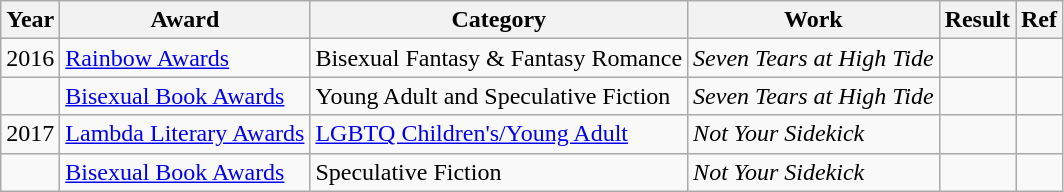<table class="wikitable">
<tr>
<th>Year</th>
<th>Award</th>
<th>Category</th>
<th>Work</th>
<th>Result</th>
<th>Ref</th>
</tr>
<tr>
<td>2016</td>
<td><a href='#'>Rainbow Awards</a></td>
<td>Bisexual Fantasy & Fantasy Romance</td>
<td><em>Seven Tears at High Tide</em></td>
<td></td>
<td></td>
</tr>
<tr>
<td></td>
<td><a href='#'>Bisexual Book Awards</a></td>
<td>Young Adult and Speculative Fiction</td>
<td><em>Seven Tears at High Tide</em></td>
<td></td>
<td></td>
</tr>
<tr>
<td>2017</td>
<td><a href='#'>Lambda Literary Awards</a></td>
<td><a href='#'>LGBTQ Children's/Young Adult</a></td>
<td><em>Not Your Sidekick</em></td>
<td></td>
<td></td>
</tr>
<tr>
<td></td>
<td><a href='#'>Bisexual Book Awards</a></td>
<td>Speculative Fiction</td>
<td><em>Not Your Sidekick</em></td>
<td></td>
<td></td>
</tr>
</table>
